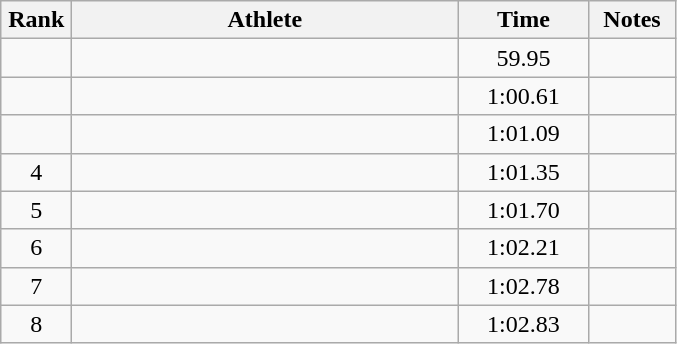<table class="wikitable" style="text-align:center">
<tr>
<th width=40>Rank</th>
<th width=250>Athlete</th>
<th width=80>Time</th>
<th width=50>Notes</th>
</tr>
<tr>
<td></td>
<td align=left></td>
<td>59.95</td>
<td></td>
</tr>
<tr>
<td></td>
<td align=left></td>
<td>1:00.61</td>
<td></td>
</tr>
<tr>
<td></td>
<td align=left></td>
<td>1:01.09</td>
<td></td>
</tr>
<tr>
<td>4</td>
<td align=left></td>
<td>1:01.35</td>
<td></td>
</tr>
<tr>
<td>5</td>
<td align=left></td>
<td>1:01.70</td>
<td></td>
</tr>
<tr>
<td>6</td>
<td align=left></td>
<td>1:02.21</td>
<td></td>
</tr>
<tr>
<td>7</td>
<td align=left></td>
<td>1:02.78</td>
<td></td>
</tr>
<tr>
<td>8</td>
<td align=left></td>
<td>1:02.83</td>
<td></td>
</tr>
</table>
